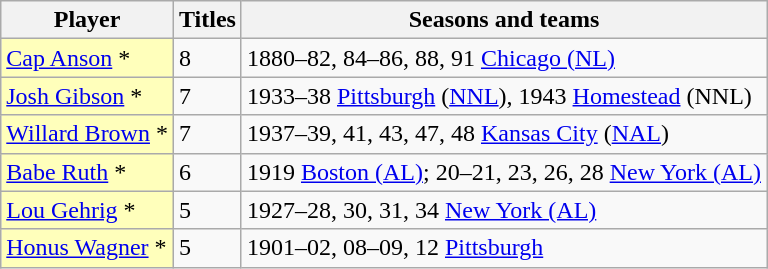<table class="wikitable">
<tr>
<th>Player</th>
<th>Titles</th>
<th>Seasons and teams</th>
</tr>
<tr>
<td style="background-color:#ffffbb"><a href='#'>Cap Anson</a> *</td>
<td>8</td>
<td>1880–82, 84–86, 88, 91 <a href='#'>Chicago (NL)</a></td>
</tr>
<tr>
<td style="background-color:#ffffbb"><a href='#'>Josh Gibson</a> *</td>
<td>7</td>
<td>1933–38 <a href='#'>Pittsburgh</a> (<a href='#'>NNL</a>), 1943 <a href='#'>Homestead</a> (NNL)</td>
</tr>
<tr>
<td style="background-color:#ffffbb"><a href='#'>Willard Brown</a> *</td>
<td>7</td>
<td>1937–39, 41, 43, 47, 48 <a href='#'>Kansas City</a> (<a href='#'>NAL</a>)</td>
</tr>
<tr>
<td style="background-color:#ffffbb"><a href='#'>Babe Ruth</a> *</td>
<td>6</td>
<td>1919 <a href='#'>Boston (AL)</a>; 20–21, 23, 26, 28 <a href='#'>New York (AL)</a></td>
</tr>
<tr>
<td style="background-color:#ffffbb"><a href='#'>Lou Gehrig</a> *</td>
<td>5</td>
<td>1927–28, 30, 31, 34 <a href='#'>New York (AL)</a></td>
</tr>
<tr>
<td style="background-color:#ffffbb"><a href='#'>Honus Wagner</a> *</td>
<td>5</td>
<td>1901–02, 08–09, 12 <a href='#'>Pittsburgh</a></td>
</tr>
</table>
